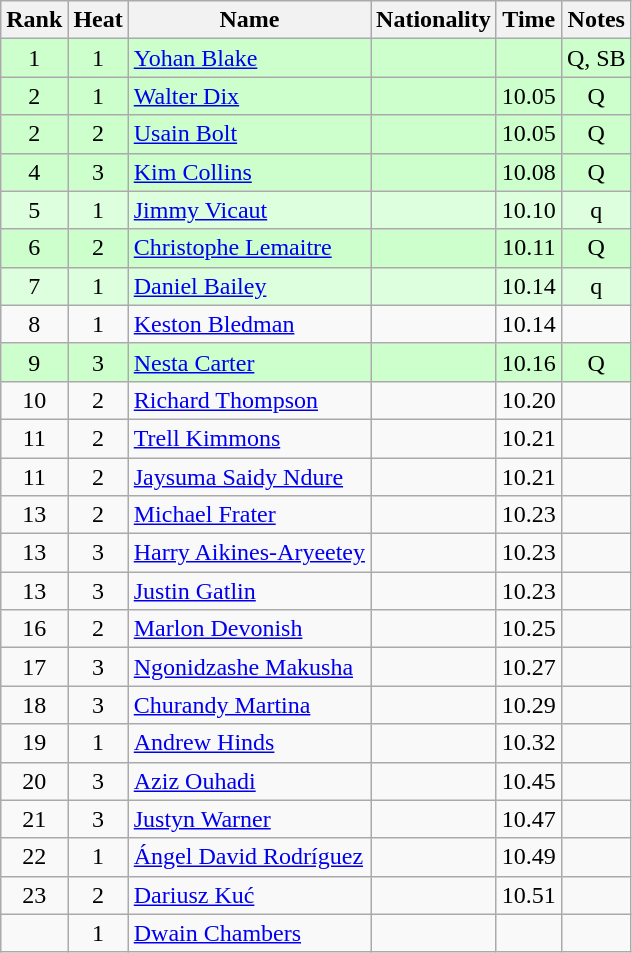<table class="wikitable sortable" style="text-align:center">
<tr>
<th>Rank</th>
<th>Heat</th>
<th>Name</th>
<th>Nationality</th>
<th>Time</th>
<th>Notes</th>
</tr>
<tr bgcolor=ccffcc>
<td>1</td>
<td>1</td>
<td align=left><a href='#'>Yohan Blake</a></td>
<td align=left></td>
<td></td>
<td>Q, SB</td>
</tr>
<tr bgcolor=ccffcc>
<td>2</td>
<td>1</td>
<td align=left><a href='#'>Walter Dix</a></td>
<td align=left></td>
<td>10.05</td>
<td>Q</td>
</tr>
<tr bgcolor=ccffcc>
<td>2</td>
<td>2</td>
<td align=left><a href='#'>Usain Bolt</a></td>
<td align=left></td>
<td>10.05</td>
<td>Q</td>
</tr>
<tr bgcolor=ccffcc>
<td>4</td>
<td>3</td>
<td align=left><a href='#'>Kim Collins</a></td>
<td align=left></td>
<td>10.08</td>
<td>Q</td>
</tr>
<tr bgcolor=ddffdd>
<td>5</td>
<td>1</td>
<td align=left><a href='#'>Jimmy Vicaut</a></td>
<td align=left></td>
<td>10.10</td>
<td>q</td>
</tr>
<tr bgcolor=ccffcc>
<td>6</td>
<td>2</td>
<td align=left><a href='#'>Christophe Lemaitre</a></td>
<td align=left></td>
<td>10.11</td>
<td>Q</td>
</tr>
<tr bgcolor=ddffdd>
<td>7</td>
<td>1</td>
<td align=left><a href='#'>Daniel Bailey</a></td>
<td align=left></td>
<td>10.14</td>
<td>q</td>
</tr>
<tr>
<td>8</td>
<td>1</td>
<td align=left><a href='#'>Keston Bledman</a></td>
<td align=left></td>
<td>10.14</td>
<td></td>
</tr>
<tr bgcolor=ccffcc>
<td>9</td>
<td>3</td>
<td align=left><a href='#'>Nesta Carter</a></td>
<td align=left></td>
<td>10.16</td>
<td>Q</td>
</tr>
<tr>
<td>10</td>
<td>2</td>
<td align=left><a href='#'>Richard Thompson</a></td>
<td align=left></td>
<td>10.20</td>
<td></td>
</tr>
<tr>
<td>11</td>
<td>2</td>
<td align=left><a href='#'>Trell Kimmons</a></td>
<td align=left></td>
<td>10.21</td>
<td></td>
</tr>
<tr>
<td>11</td>
<td>2</td>
<td align=left><a href='#'>Jaysuma Saidy Ndure</a></td>
<td align=left></td>
<td>10.21</td>
<td></td>
</tr>
<tr>
<td>13</td>
<td>2</td>
<td align=left><a href='#'>Michael Frater</a></td>
<td align=left></td>
<td>10.23</td>
<td></td>
</tr>
<tr>
<td>13</td>
<td>3</td>
<td align=left><a href='#'>Harry Aikines-Aryeetey</a></td>
<td align=left></td>
<td>10.23</td>
<td></td>
</tr>
<tr>
<td>13</td>
<td>3</td>
<td align=left><a href='#'>Justin Gatlin</a></td>
<td align=left></td>
<td>10.23</td>
<td></td>
</tr>
<tr>
<td>16</td>
<td>2</td>
<td align=left><a href='#'>Marlon Devonish</a></td>
<td align=left></td>
<td>10.25</td>
<td></td>
</tr>
<tr>
<td>17</td>
<td>3</td>
<td align=left><a href='#'>Ngonidzashe Makusha</a></td>
<td align=left></td>
<td>10.27</td>
<td></td>
</tr>
<tr>
<td>18</td>
<td>3</td>
<td align=left><a href='#'>Churandy Martina</a></td>
<td align=left></td>
<td>10.29</td>
<td></td>
</tr>
<tr>
<td>19</td>
<td>1</td>
<td align=left><a href='#'>Andrew Hinds</a></td>
<td align=left></td>
<td>10.32</td>
<td></td>
</tr>
<tr>
<td>20</td>
<td>3</td>
<td align=left><a href='#'>Aziz Ouhadi</a></td>
<td align=left></td>
<td>10.45</td>
<td></td>
</tr>
<tr>
<td>21</td>
<td>3</td>
<td align=left><a href='#'>Justyn Warner</a></td>
<td align=left></td>
<td>10.47</td>
<td></td>
</tr>
<tr>
<td>22</td>
<td>1</td>
<td align=left><a href='#'>Ángel David Rodríguez</a></td>
<td align=left></td>
<td>10.49</td>
<td></td>
</tr>
<tr>
<td>23</td>
<td>2</td>
<td align=left><a href='#'>Dariusz Kuć</a></td>
<td align=left></td>
<td>10.51</td>
<td></td>
</tr>
<tr>
<td></td>
<td>1</td>
<td align=left><a href='#'>Dwain Chambers</a></td>
<td align=left></td>
<td></td>
<td></td>
</tr>
</table>
